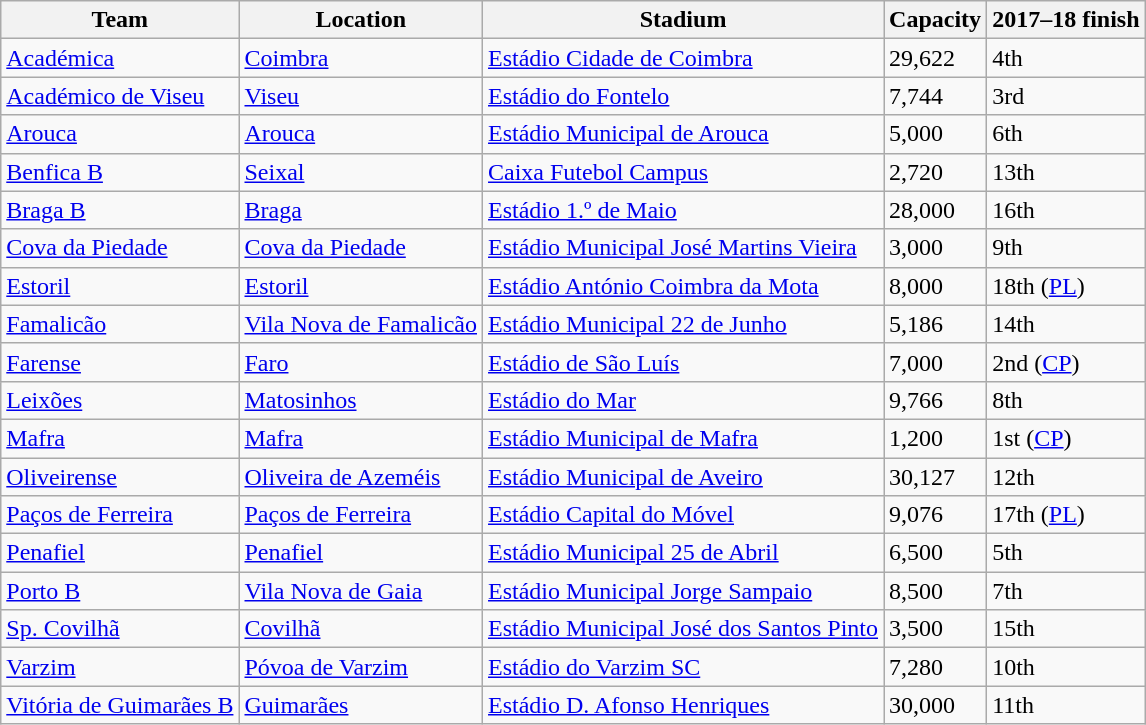<table class="wikitable sortable">
<tr>
<th>Team</th>
<th>Location</th>
<th>Stadium</th>
<th>Capacity</th>
<th data-sort-type="number">2017–18 finish</th>
</tr>
<tr>
<td><a href='#'>Académica</a></td>
<td><a href='#'>Coimbra</a></td>
<td><a href='#'>Estádio Cidade de Coimbra</a></td>
<td>29,622</td>
<td>4th</td>
</tr>
<tr>
<td><a href='#'>Académico de Viseu</a></td>
<td><a href='#'>Viseu</a></td>
<td><a href='#'>Estádio do Fontelo</a></td>
<td>7,744</td>
<td>3rd</td>
</tr>
<tr>
<td><a href='#'>Arouca</a></td>
<td><a href='#'>Arouca</a></td>
<td><a href='#'>Estádio Municipal de Arouca</a></td>
<td>5,000</td>
<td>6th</td>
</tr>
<tr>
<td><a href='#'>Benfica B</a></td>
<td><a href='#'>Seixal</a></td>
<td><a href='#'>Caixa Futebol Campus</a></td>
<td>2,720</td>
<td>13th</td>
</tr>
<tr>
<td><a href='#'>Braga B</a></td>
<td><a href='#'>Braga</a></td>
<td><a href='#'>Estádio 1.º de Maio</a></td>
<td>28,000</td>
<td>16th</td>
</tr>
<tr>
<td><a href='#'>Cova da Piedade</a></td>
<td><a href='#'>Cova da Piedade</a></td>
<td><a href='#'>Estádio Municipal José Martins Vieira</a></td>
<td>3,000</td>
<td>9th</td>
</tr>
<tr>
<td><a href='#'>Estoril</a></td>
<td><a href='#'>Estoril</a></td>
<td><a href='#'>Estádio António Coimbra da Mota</a></td>
<td>8,000</td>
<td>18th (<a href='#'>PL</a>)</td>
</tr>
<tr>
<td><a href='#'>Famalicão</a></td>
<td><a href='#'>Vila Nova de Famalicão</a></td>
<td><a href='#'>Estádio Municipal 22 de Junho</a></td>
<td>5,186</td>
<td>14th</td>
</tr>
<tr>
<td><a href='#'>Farense</a></td>
<td><a href='#'>Faro</a></td>
<td><a href='#'>Estádio de São Luís</a></td>
<td>7,000</td>
<td>2nd (<a href='#'>CP</a>)</td>
</tr>
<tr>
<td><a href='#'>Leixões</a></td>
<td><a href='#'>Matosinhos</a></td>
<td><a href='#'>Estádio do Mar</a></td>
<td>9,766</td>
<td>8th</td>
</tr>
<tr>
<td><a href='#'>Mafra</a></td>
<td><a href='#'>Mafra</a></td>
<td><a href='#'>Estádio Municipal de Mafra</a></td>
<td>1,200</td>
<td>1st (<a href='#'>CP</a>)</td>
</tr>
<tr>
<td><a href='#'>Oliveirense</a></td>
<td><a href='#'>Oliveira de Azeméis</a></td>
<td><a href='#'>Estádio Municipal de Aveiro</a></td>
<td>30,127</td>
<td>12th</td>
</tr>
<tr>
<td><a href='#'>Paços de Ferreira</a></td>
<td><a href='#'>Paços de Ferreira</a></td>
<td><a href='#'>Estádio Capital do Móvel</a></td>
<td>9,076</td>
<td>17th (<a href='#'>PL</a>)</td>
</tr>
<tr>
<td><a href='#'>Penafiel</a></td>
<td><a href='#'>Penafiel</a></td>
<td><a href='#'>Estádio Municipal 25 de Abril</a></td>
<td>6,500</td>
<td>5th</td>
</tr>
<tr>
<td><a href='#'>Porto B</a></td>
<td><a href='#'>Vila Nova de Gaia</a></td>
<td><a href='#'>Estádio Municipal Jorge Sampaio</a></td>
<td>8,500</td>
<td>7th</td>
</tr>
<tr>
<td><a href='#'>Sp. Covilhã</a></td>
<td><a href='#'>Covilhã</a></td>
<td><a href='#'>Estádio Municipal José dos Santos Pinto</a></td>
<td>3,500</td>
<td>15th</td>
</tr>
<tr>
<td><a href='#'>Varzim</a></td>
<td><a href='#'>Póvoa de Varzim</a></td>
<td><a href='#'>Estádio do Varzim SC</a></td>
<td>7,280</td>
<td>10th</td>
</tr>
<tr>
<td><a href='#'>Vitória de Guimarães B</a></td>
<td><a href='#'>Guimarães</a></td>
<td><a href='#'>Estádio D. Afonso Henriques</a></td>
<td>30,000</td>
<td>11th</td>
</tr>
</table>
